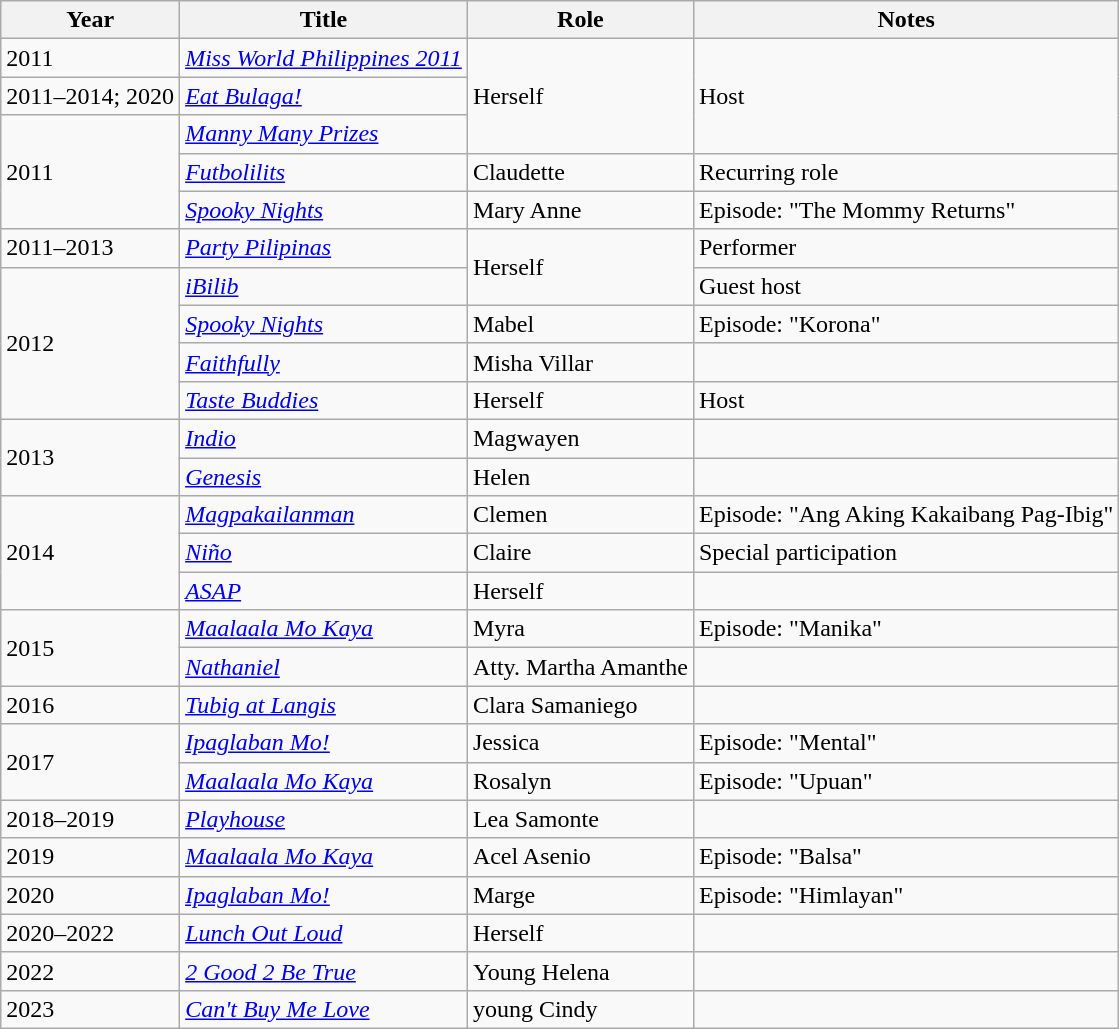<table class="wikitable">
<tr>
<th>Year</th>
<th>Title</th>
<th>Role</th>
<th>Notes</th>
</tr>
<tr>
<td>2011</td>
<td><em><a href='#'>Miss World Philippines 2011</a></em></td>
<td rowspan="3">Herself</td>
<td rowspan="3">Host</td>
</tr>
<tr>
<td>2011–2014; 2020</td>
<td><em><a href='#'>Eat Bulaga!</a></em></td>
</tr>
<tr>
<td rowspan="3">2011</td>
<td><em><a href='#'>Manny Many Prizes</a></em></td>
</tr>
<tr>
<td><em><a href='#'>Futbolilits</a></em></td>
<td>Claudette</td>
<td>Recurring role</td>
</tr>
<tr>
<td><em><a href='#'>Spooky Nights</a></em></td>
<td>Mary Anne</td>
<td>Episode: "The Mommy Returns"</td>
</tr>
<tr>
<td>2011–2013</td>
<td><em><a href='#'>Party Pilipinas</a></em></td>
<td rowspan="2">Herself</td>
<td>Performer</td>
</tr>
<tr>
<td rowspan="4">2012</td>
<td><em><a href='#'>iBilib</a></em></td>
<td>Guest host</td>
</tr>
<tr>
<td><em><a href='#'>Spooky Nights</a></em></td>
<td>Mabel</td>
<td>Episode: "Korona"</td>
</tr>
<tr>
<td><em><a href='#'>Faithfully</a></em></td>
<td>Misha Villar</td>
<td></td>
</tr>
<tr>
<td><em><a href='#'>Taste Buddies</a></em></td>
<td>Herself</td>
<td>Host</td>
</tr>
<tr>
<td rowspan="2">2013</td>
<td><em><a href='#'>Indio</a></em></td>
<td>Magwayen</td>
<td></td>
</tr>
<tr>
<td><em><a href='#'>Genesis</a></em></td>
<td>Helen</td>
<td></td>
</tr>
<tr>
<td rowspan="3">2014</td>
<td><em><a href='#'>Magpakailanman</a></em></td>
<td>Clemen</td>
<td>Episode: "Ang Aking Kakaibang Pag-Ibig"</td>
</tr>
<tr>
<td><em><a href='#'>Niño</a></em></td>
<td>Claire</td>
<td>Special participation</td>
</tr>
<tr>
<td><em><a href='#'>ASAP</a></em></td>
<td>Herself</td>
<td></td>
</tr>
<tr>
<td rowspan="2">2015</td>
<td><em><a href='#'>Maalaala Mo Kaya</a></em></td>
<td>Myra</td>
<td>Episode: "Manika"</td>
</tr>
<tr>
<td><em><a href='#'>Nathaniel</a></em></td>
<td>Atty. Martha Amanthe</td>
<td></td>
</tr>
<tr>
<td>2016</td>
<td><em><a href='#'>Tubig at Langis</a></em></td>
<td>Clara Samaniego</td>
<td></td>
</tr>
<tr>
<td rowspan="2">2017</td>
<td><em><a href='#'>Ipaglaban Mo!</a></em></td>
<td>Jessica</td>
<td>Episode: "Mental"</td>
</tr>
<tr>
<td><em><a href='#'>Maalaala Mo Kaya</a></em></td>
<td>Rosalyn</td>
<td>Episode: "Upuan"</td>
</tr>
<tr>
<td>2018–2019</td>
<td><em> <a href='#'>Playhouse</a></em></td>
<td>Lea Samonte</td>
<td></td>
</tr>
<tr>
<td>2019</td>
<td><em><a href='#'>Maalaala Mo Kaya</a></em></td>
<td>Acel Asenio</td>
<td>Episode: "Balsa"</td>
</tr>
<tr>
<td>2020</td>
<td><em><a href='#'>Ipaglaban Mo!</a></em></td>
<td>Marge</td>
<td>Episode: "Himlayan"</td>
</tr>
<tr>
<td>2020–2022</td>
<td><em><a href='#'>Lunch Out Loud</a></em></td>
<td>Herself</td>
<td></td>
</tr>
<tr>
<td>2022</td>
<td><em><a href='#'>2 Good 2 Be True</a></em></td>
<td>Young Helena</td>
<td></td>
</tr>
<tr>
<td>2023</td>
<td><em><a href='#'>Can't Buy Me Love</a></em></td>
<td>young Cindy</td>
<td></td>
</tr>
</table>
